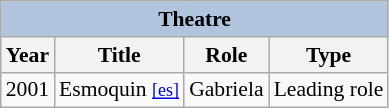<table class="wikitable" style="font-size: 90%;">
<tr>
<th colspan=4 style="background:#B0C4DE;">Theatre</th>
</tr>
<tr>
<th>Year</th>
<th>Title</th>
<th>Role</th>
<th>Type</th>
</tr>
<tr>
<td>2001</td>
<td>Esmoquin <a href='#'><small>[es]</small></a></td>
<td>Gabriela</td>
<td>Leading role</td>
</tr>
</table>
